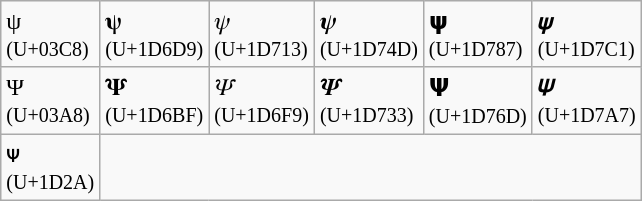<table class="wikitable">
<tr>
<td>ψ<br><small>(U+03C8)</small></td>
<td>𝛙<br><small>(U+1D6D9)</small></td>
<td>𝜓<br><small>(U+1D713)</small></td>
<td>𝝍<br><small>(U+1D74D)</small></td>
<td>𝞇<br><small>(U+1D787)</small></td>
<td>𝟁<br><small>(U+1D7C1)</small></td>
</tr>
<tr>
<td>Ψ<br><small>(U+03A8)</small></td>
<td>𝚿<br><small>(U+1D6BF)</small></td>
<td>𝛹<br><small>(U+1D6F9)</small></td>
<td>𝜳<br><small>(U+1D733)</small></td>
<td>𝝭<br><small>(U+1D76D)</small></td>
<td>𝞧<br><small>(U+1D7A7)</small></td>
</tr>
<tr>
<td>ᴪ<br><small>(U+1D2A)</small></td>
</tr>
</table>
